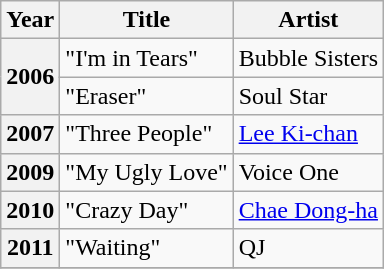<table class="wikitable sortable plainrowheaders">
<tr>
<th scope="col">Year</th>
<th scope="col">Title</th>
<th scope="col">Artist</th>
</tr>
<tr>
<th scope="row" rowspan="2">2006</th>
<td>"I'm in Tears" </td>
<td>Bubble Sisters</td>
</tr>
<tr>
<td>"Eraser" </td>
<td>Soul Star</td>
</tr>
<tr>
<th scope="row">2007</th>
<td>"Three People" </td>
<td><a href='#'>Lee Ki-chan</a></td>
</tr>
<tr>
<th scope="row">2009</th>
<td>"My Ugly Love" </td>
<td>Voice One</td>
</tr>
<tr>
<th scope="row">2010</th>
<td>"Crazy Day" </td>
<td><a href='#'>Chae Dong-ha</a></td>
</tr>
<tr>
<th scope="row">2011</th>
<td>"Waiting" </td>
<td>QJ</td>
</tr>
<tr>
</tr>
</table>
